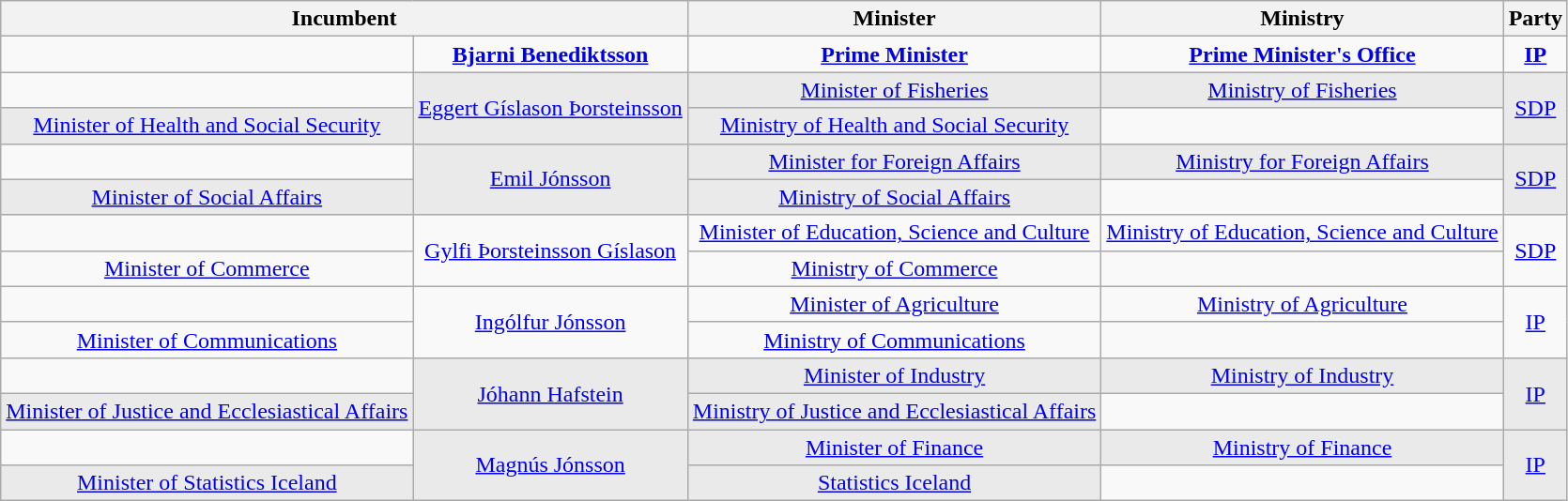<table class="wikitable" style="text-align: center;">
<tr>
<th colspan=2>Incumbent</th>
<th>Minister</th>
<th>Ministry</th>
<th>Party</th>
</tr>
<tr>
<td></td>
<td><strong><a href='#'>Bjarni Benediktsson</a></strong></td>
<td><strong><a href='#'>Prime Minister</a><br></strong></td>
<td><strong><a href='#'>Prime Minister's Office</a><br></strong></td>
<td><strong><a href='#'>IP</a></strong></td>
</tr>
<tr>
<td></td>
<td rowspan=2 style="background-color: #EAEAEA;"><a href='#'>Eggert Gíslason Þorsteinsson</a></td>
<td style="background-color: #EAEAEA;"><a href='#'>Minister of Fisheries</a><br></td>
<td style="background-color: #EAEAEA;"><a href='#'>Ministry of Fisheries</a><br></td>
<td rowspan=2 style="background-color: #EAEAEA;"><a href='#'>SDP</a></td>
</tr>
<tr>
<td style="background-color: #EAEAEA;"><a href='#'>Minister of Health and Social Security</a><br></td>
<td style="background-color: #EAEAEA;"><a href='#'>Ministry of Health and Social Security</a><br></td>
</tr>
<tr>
<td></td>
<td rowspan=2 style="background-color: #EAEAEA;"><a href='#'>Emil Jónsson</a></td>
<td style="background-color: #EAEAEA;"><a href='#'>Minister for Foreign Affairs</a><br></td>
<td style="background-color: #EAEAEA;"><a href='#'>Ministry for Foreign Affairs</a><br></td>
<td rowspan=2 style="background-color: #EAEAEA;"><a href='#'>SDP</a></td>
</tr>
<tr>
<td style="background-color: #EAEAEA;"><a href='#'>Minister of Social Affairs</a><br></td>
<td style="background-color: #EAEAEA;"><a href='#'>Ministry of Social Affairs</a><br></td>
</tr>
<tr>
<td></td>
<td rowspan=2><a href='#'>Gylfi Þorsteinsson Gíslason</a></td>
<td><a href='#'>Minister of Education, Science and Culture</a><br></td>
<td><a href='#'>Ministry of Education, Science and Culture</a><br></td>
<td rowspan=2><a href='#'>SDP</a></td>
</tr>
<tr>
<td><a href='#'>Minister of Commerce</a><br></td>
<td><a href='#'>Ministry of Commerce</a><br></td>
</tr>
<tr>
<td></td>
<td rowspan=2><a href='#'>Ingólfur Jónsson</a></td>
<td><a href='#'>Minister of Agriculture</a><br></td>
<td><a href='#'>Ministry of Agriculture</a><br></td>
<td rowspan=2><a href='#'>IP</a></td>
</tr>
<tr>
<td><a href='#'>Minister of Communications</a><br></td>
<td><a href='#'>Ministry of Communications</a><br></td>
</tr>
<tr>
<td></td>
<td rowspan=2 style="background-color: #EAEAEA;"><a href='#'>Jóhann Hafstein</a></td>
<td style="background-color: #EAEAEA;"><a href='#'>Minister of Industry</a><br></td>
<td style="background-color: #EAEAEA;"><a href='#'>Ministry of Industry</a><br></td>
<td rowspan=2 style="background-color: #EAEAEA;"><a href='#'>IP</a></td>
</tr>
<tr>
<td style="background-color: #EAEAEA;"><a href='#'>Minister of Justice and Ecclesiastical Affairs</a><br></td>
<td style="background-color: #EAEAEA;"><a href='#'>Ministry of Justice and Ecclesiastical Affairs</a><br></td>
</tr>
<tr>
<td></td>
<td rowspan=2 style="background-color: #EAEAEA;"><a href='#'>Magnús Jónsson</a></td>
<td style="background-color: #EAEAEA;"><a href='#'>Minister of Finance</a><br></td>
<td style="background-color: #EAEAEA;"><a href='#'>Ministry of Finance</a><br></td>
<td rowspan=2 style="background-color: #EAEAEA;"><a href='#'>IP</a></td>
</tr>
<tr>
<td style="background-color: #EAEAEA;"><a href='#'>Minister of Statistics Iceland</a><br></td>
<td style="background-color: #EAEAEA;"><a href='#'>Statistics Iceland</a><br></td>
</tr>
</table>
